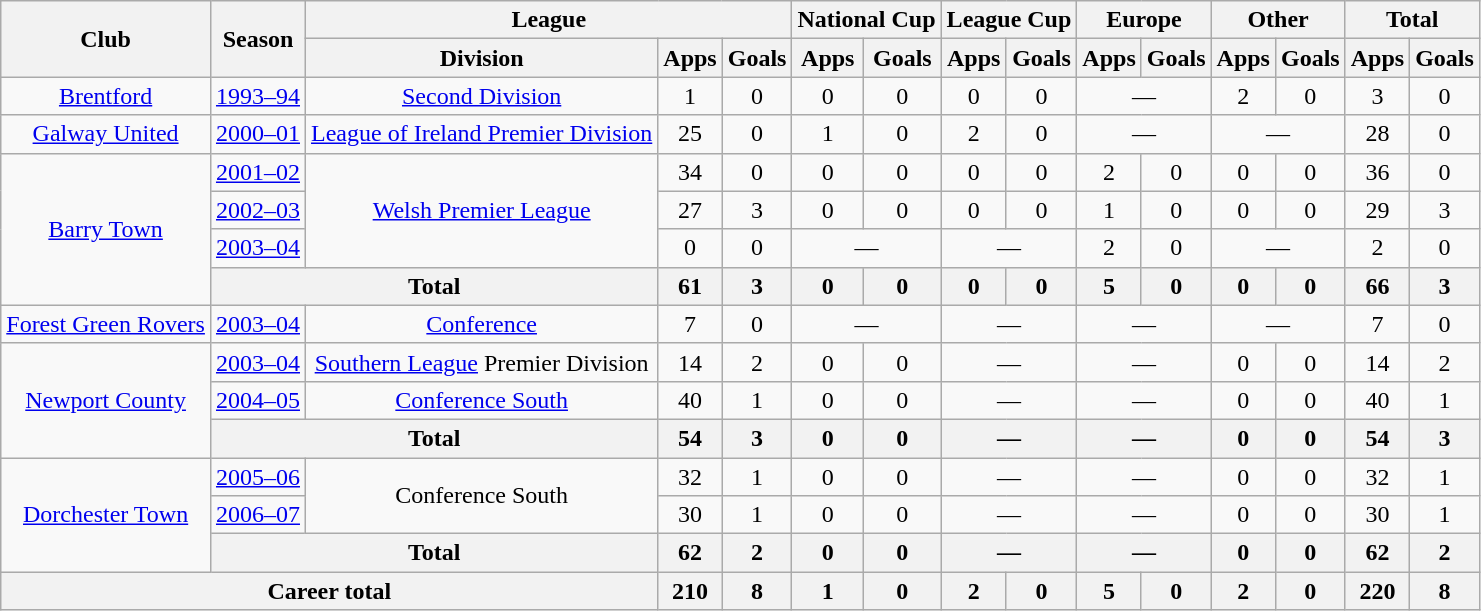<table class="wikitable" style="text-align: center;">
<tr>
<th rowspan="2">Club</th>
<th rowspan="2">Season</th>
<th colspan="3">League</th>
<th colspan="2">National Cup</th>
<th colspan="2">League Cup</th>
<th colspan="2">Europe</th>
<th colspan="2">Other</th>
<th colspan="2">Total</th>
</tr>
<tr>
<th>Division</th>
<th>Apps</th>
<th>Goals</th>
<th>Apps</th>
<th>Goals</th>
<th>Apps</th>
<th>Goals</th>
<th>Apps</th>
<th>Goals</th>
<th>Apps</th>
<th>Goals</th>
<th>Apps</th>
<th>Goals</th>
</tr>
<tr>
<td><a href='#'>Brentford</a></td>
<td><a href='#'>1993–94</a></td>
<td><a href='#'>Second Division</a></td>
<td>1</td>
<td>0</td>
<td>0</td>
<td>0</td>
<td>0</td>
<td>0</td>
<td colspan="2">—</td>
<td>2</td>
<td>0</td>
<td>3</td>
<td>0</td>
</tr>
<tr>
<td><a href='#'>Galway United</a></td>
<td><a href='#'>2000–01</a></td>
<td><a href='#'>League of Ireland Premier Division</a></td>
<td>25</td>
<td>0</td>
<td>1</td>
<td>0</td>
<td>2</td>
<td>0</td>
<td colspan="2">—</td>
<td colspan="2">—</td>
<td>28</td>
<td>0</td>
</tr>
<tr>
<td rowspan="4"><a href='#'>Barry Town</a></td>
<td><a href='#'>2001–02</a></td>
<td rowspan="3"><a href='#'>Welsh Premier League</a></td>
<td>34</td>
<td>0</td>
<td>0</td>
<td>0</td>
<td>0</td>
<td>0</td>
<td>2</td>
<td>0</td>
<td>0</td>
<td>0</td>
<td>36</td>
<td>0</td>
</tr>
<tr>
<td><a href='#'>2002–03</a></td>
<td>27</td>
<td>3</td>
<td>0</td>
<td>0</td>
<td>0</td>
<td>0</td>
<td>1</td>
<td>0</td>
<td>0</td>
<td>0</td>
<td>29</td>
<td>3</td>
</tr>
<tr>
<td><a href='#'>2003–04</a></td>
<td>0</td>
<td>0</td>
<td colspan="2">—</td>
<td colspan="2">—</td>
<td>2</td>
<td>0</td>
<td colspan="2">—</td>
<td>2</td>
<td>0</td>
</tr>
<tr>
<th colspan="2">Total</th>
<th>61</th>
<th>3</th>
<th>0</th>
<th>0</th>
<th>0</th>
<th>0</th>
<th>5</th>
<th>0</th>
<th>0</th>
<th>0</th>
<th>66</th>
<th>3</th>
</tr>
<tr>
<td><a href='#'>Forest Green Rovers</a></td>
<td><a href='#'>2003–04</a></td>
<td><a href='#'>Conference</a></td>
<td>7</td>
<td>0</td>
<td colspan="2">—</td>
<td colspan="2">—</td>
<td colspan="2">—</td>
<td colspan="2">—</td>
<td>7</td>
<td>0</td>
</tr>
<tr>
<td rowspan="3"><a href='#'>Newport County</a></td>
<td><a href='#'>2003–04</a></td>
<td><a href='#'>Southern League</a> Premier Division</td>
<td>14</td>
<td>2</td>
<td>0</td>
<td>0</td>
<td colspan="2">—</td>
<td colspan="2">—</td>
<td>0</td>
<td>0</td>
<td>14</td>
<td>2</td>
</tr>
<tr>
<td><a href='#'>2004–05</a></td>
<td><a href='#'>Conference South</a></td>
<td>40</td>
<td>1</td>
<td>0</td>
<td>0</td>
<td colspan="2">—</td>
<td colspan="2">—</td>
<td>0</td>
<td>0</td>
<td>40</td>
<td>1</td>
</tr>
<tr>
<th colspan="2">Total</th>
<th>54</th>
<th>3</th>
<th>0</th>
<th>0</th>
<th colspan="2">—</th>
<th colspan="2">—</th>
<th>0</th>
<th>0</th>
<th>54</th>
<th>3</th>
</tr>
<tr>
<td rowspan="3"><a href='#'>Dorchester Town</a></td>
<td><a href='#'>2005–06</a></td>
<td rowspan="2">Conference South</td>
<td>32</td>
<td>1</td>
<td>0</td>
<td>0</td>
<td colspan="2">—</td>
<td colspan="2">—</td>
<td>0</td>
<td>0</td>
<td>32</td>
<td>1</td>
</tr>
<tr>
<td><a href='#'>2006–07</a></td>
<td>30</td>
<td>1</td>
<td>0</td>
<td>0</td>
<td colspan="2">—</td>
<td colspan="2">—</td>
<td>0</td>
<td>0</td>
<td>30</td>
<td>1</td>
</tr>
<tr>
<th colspan="2">Total</th>
<th>62</th>
<th>2</th>
<th>0</th>
<th>0</th>
<th colspan="2">—</th>
<th colspan="2">—</th>
<th>0</th>
<th>0</th>
<th>62</th>
<th>2</th>
</tr>
<tr>
<th colspan="3">Career total</th>
<th>210</th>
<th>8</th>
<th>1</th>
<th>0</th>
<th>2</th>
<th>0</th>
<th>5</th>
<th>0</th>
<th>2</th>
<th>0</th>
<th>220</th>
<th>8</th>
</tr>
</table>
